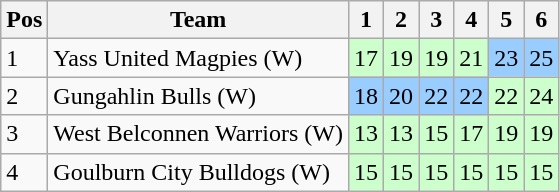<table class="wikitable">
<tr>
<th>Pos</th>
<th>Team</th>
<th>1</th>
<th>2</th>
<th>3</th>
<th>4</th>
<th>5</th>
<th>6</th>
</tr>
<tr>
<td>1</td>
<td> Yass United Magpies (W)</td>
<td style="background:#ccffcc;">17</td>
<td style="background:#ccffcc;">19</td>
<td style="background:#ccffcc;">19</td>
<td style="background:#ccffcc;">21</td>
<td style="background:#99ccff;">23</td>
<td style="background:#99ccff;">25</td>
</tr>
<tr>
<td>2</td>
<td> Gungahlin Bulls (W)</td>
<td style="background:#99ccff;">18</td>
<td style="background:#99ccff;">20</td>
<td style="background:#99ccff;">22</td>
<td style="background:#99ccff;">22</td>
<td style="background:#ccffcc;">22</td>
<td style="background:#ccffcc;">24</td>
</tr>
<tr>
<td>3</td>
<td> West Belconnen Warriors (W)</td>
<td style="background:#ccffcc;">13</td>
<td style="background:#ccffcc;">13</td>
<td style="background:#ccffcc;">15</td>
<td style="background:#ccffcc;">17</td>
<td style="background:#ccffcc;">19</td>
<td style="background:#ccffcc;">19</td>
</tr>
<tr>
<td>4</td>
<td> Goulburn City Bulldogs (W)</td>
<td style="background:#ccffcc;">15</td>
<td style="background:#ccffcc;">15</td>
<td style="background:#ccffcc;">15</td>
<td style="background:#ccffcc;">15</td>
<td style="background:#ccffcc;">15</td>
<td style="background:#ccffcc;">15</td>
</tr>
</table>
